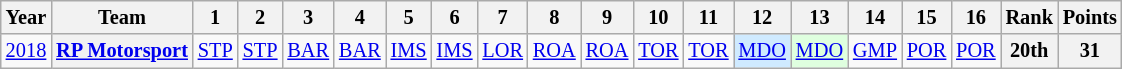<table class="wikitable" style="text-align:center; font-size:85%">
<tr>
<th>Year</th>
<th>Team</th>
<th>1</th>
<th>2</th>
<th>3</th>
<th>4</th>
<th>5</th>
<th>6</th>
<th>7</th>
<th>8</th>
<th>9</th>
<th>10</th>
<th>11</th>
<th>12</th>
<th>13</th>
<th>14</th>
<th>15</th>
<th>16</th>
<th>Rank</th>
<th>Points</th>
</tr>
<tr>
<td><a href='#'>2018</a></td>
<th nowrap><a href='#'>RP Motorsport</a></th>
<td><a href='#'>STP</a></td>
<td><a href='#'>STP</a></td>
<td><a href='#'>BAR</a></td>
<td><a href='#'>BAR</a></td>
<td><a href='#'>IMS</a></td>
<td><a href='#'>IMS</a></td>
<td><a href='#'>LOR</a></td>
<td><a href='#'>ROA</a></td>
<td><a href='#'>ROA</a></td>
<td><a href='#'>TOR</a></td>
<td><a href='#'>TOR</a></td>
<td style="background:#CFEAFF;"><a href='#'>MDO</a><br></td>
<td style="background:#DFFFDF;"><a href='#'>MDO</a><br></td>
<td><a href='#'>GMP</a></td>
<td><a href='#'>POR</a></td>
<td><a href='#'>POR</a></td>
<th>20th</th>
<th>31</th>
</tr>
</table>
